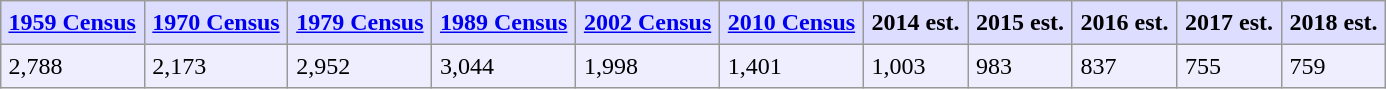<table align="center" rules="all" cellspacing="0" cellpadding="5" style="border: 1px solid #999">
<tr bgcolor="#DDDDFF">
<th><a href='#'>1959 Census</a></th>
<th><a href='#'>1970 Census</a></th>
<th><a href='#'>1979 Census</a></th>
<th><a href='#'>1989 Census</a></th>
<th><a href='#'>2002 Census</a></th>
<th><a href='#'>2010 Census</a></th>
<th>2014 est.</th>
<th>2015 est.</th>
<th>2016 est.</th>
<th>2017 est.</th>
<th>2018 est.</th>
</tr>
<tr bgcolor="#EEEEFF">
<td>2,788</td>
<td>2,173</td>
<td>2,952</td>
<td>3,044</td>
<td>1,998</td>
<td>1,401</td>
<td>1,003</td>
<td>983</td>
<td>837</td>
<td>755</td>
<td>759</td>
</tr>
</table>
